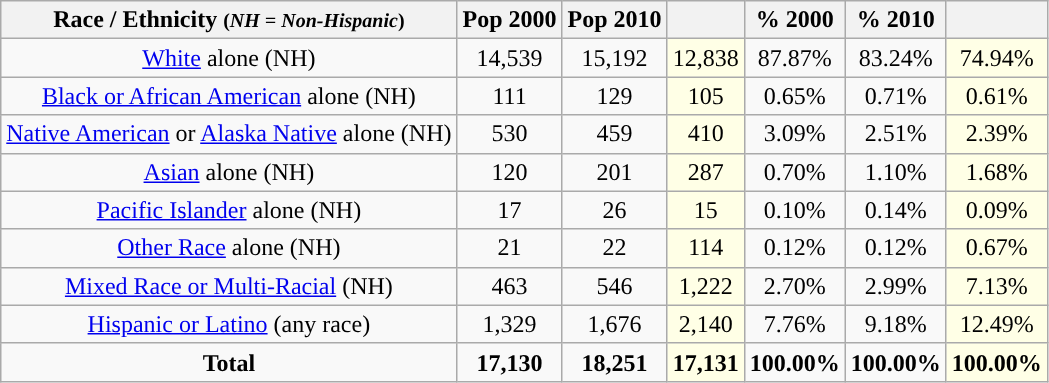<table class="wikitable" style="text-align:center;">
<tr>
<th>Race / Ethnicity <small>(<em>NH = Non-Hispanic</em>)</small></th>
<th>Pop 2000</th>
<th>Pop 2010</th>
<th></th>
<th>% 2000</th>
<th>% 2010</th>
<th></th>
</tr>
<tr>
<td><a href='#'>White</a> alone (NH)</td>
<td>14,539</td>
<td>15,192</td>
<td style='background: #ffffe6;'>12,838</td>
<td>87.87%</td>
<td>83.24%</td>
<td style='background: #ffffe6;'>74.94%</td>
</tr>
<tr>
<td><a href='#'>Black or African American</a> alone (NH)</td>
<td>111</td>
<td>129</td>
<td style='background: #ffffe6;'>105</td>
<td>0.65%</td>
<td>0.71%</td>
<td style='background: #ffffe6;'>0.61%</td>
</tr>
<tr>
<td><a href='#'>Native American</a> or <a href='#'>Alaska Native</a> alone (NH)</td>
<td>530</td>
<td>459</td>
<td style='background: #ffffe6;'>410</td>
<td>3.09%</td>
<td>2.51%</td>
<td style='background: #ffffe6;'>2.39%</td>
</tr>
<tr>
<td><a href='#'>Asian</a> alone (NH)</td>
<td>120</td>
<td>201</td>
<td style='background: #ffffe6;'>287</td>
<td>0.70%</td>
<td>1.10%</td>
<td style='background: #ffffe6;'>1.68%</td>
</tr>
<tr>
<td><a href='#'>Pacific Islander</a> alone (NH)</td>
<td>17</td>
<td>26</td>
<td style='background: #ffffe6;'>15</td>
<td>0.10%</td>
<td>0.14%</td>
<td style='background: #ffffe6;'>0.09%</td>
</tr>
<tr>
<td><a href='#'>Other Race</a> alone (NH)</td>
<td>21</td>
<td>22</td>
<td style='background: #ffffe6;'>114</td>
<td>0.12%</td>
<td>0.12%</td>
<td style='background: #ffffe6;'>0.67%</td>
</tr>
<tr>
<td><a href='#'>Mixed Race or Multi-Racial</a> (NH)</td>
<td>463</td>
<td>546</td>
<td style='background: #ffffe6;'>1,222</td>
<td>2.70%</td>
<td>2.99%</td>
<td style='background: #ffffe6;'>7.13%</td>
</tr>
<tr>
<td><a href='#'>Hispanic or Latino</a> (any race)</td>
<td>1,329</td>
<td>1,676</td>
<td style='background: #ffffe6;'>2,140</td>
<td>7.76%</td>
<td>9.18%</td>
<td style='background: #ffffe6;'>12.49%</td>
</tr>
<tr>
<td><strong>Total</strong></td>
<td><strong>17,130</strong></td>
<td><strong>18,251</strong></td>
<td style='background: #ffffe6;'><strong>17,131</strong></td>
<td><strong>100.00%</strong></td>
<td><strong>100.00%</strong></td>
<td style='background: #ffffe6;'><strong>100.00%</strong></td>
</tr>
</table>
